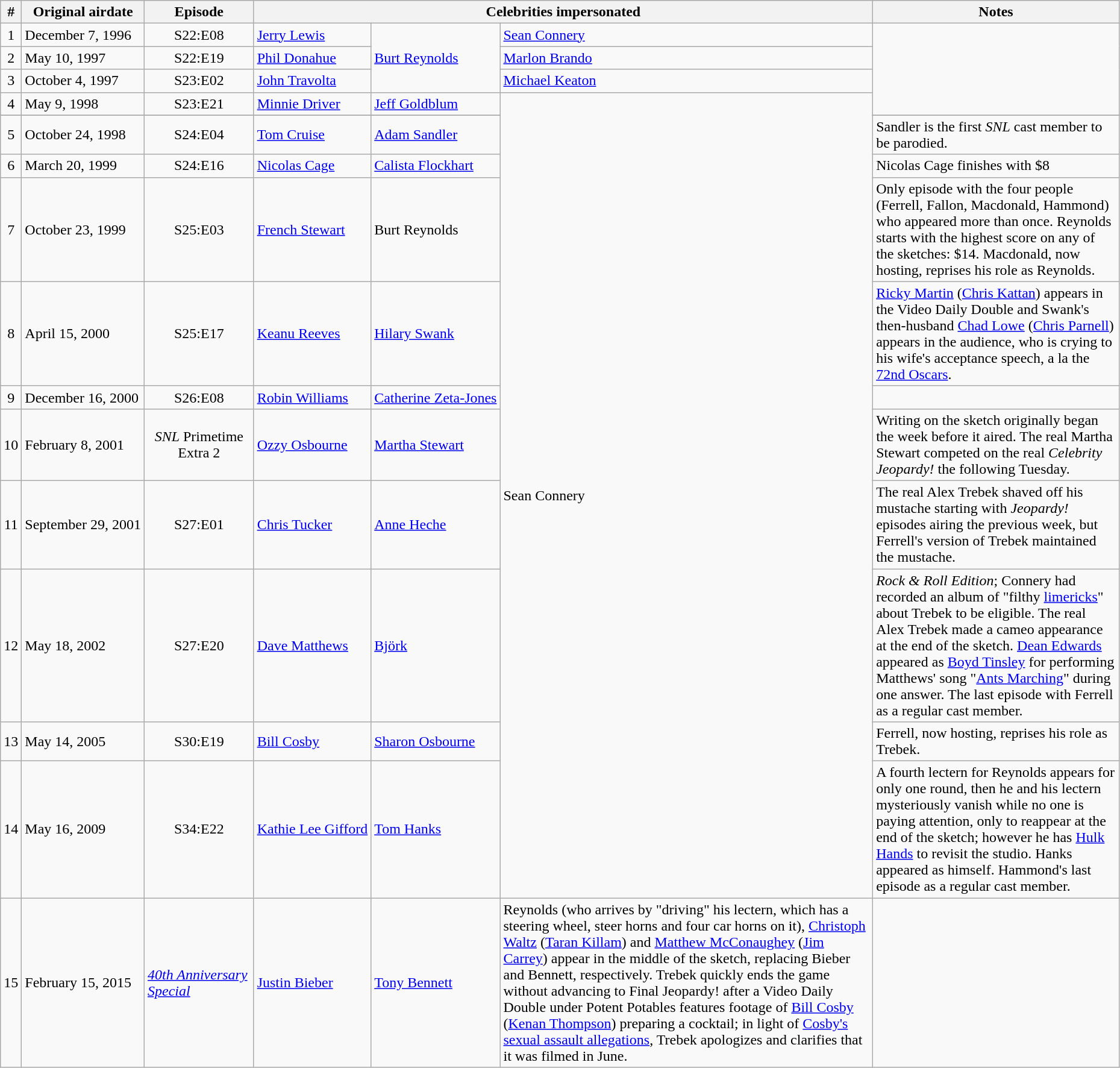<table class="wikitable" style="width:98%;">
<tr>
<th>#</th>
<th>Original airdate</th>
<th>Episode</th>
<th colspan="3">Celebrities impersonated</th>
<th>Notes</th>
</tr>
<tr>
<td align="center">1</td>
<td>December 7, 1996</td>
<td align="center">S22:E08</td>
<td><a href='#'>Jerry Lewis</a></td>
<td rowspan=3><a href='#'>Burt Reynolds</a></td>
<td><a href='#'>Sean Connery</a></td>
<td rowspan="4"></td>
</tr>
<tr>
<td align="center">2</td>
<td>May 10, 1997</td>
<td align="center">S22:E19</td>
<td><a href='#'>Phil Donahue</a></td>
<td><a href='#'>Marlon Brando</a></td>
</tr>
<tr>
<td align="center">3</td>
<td>October 4, 1997</td>
<td align="center">S23:E02</td>
<td><a href='#'>John Travolta</a></td>
<td style="white-space:nowrap;"><a href='#'>Michael Keaton</a></td>
</tr>
<tr>
<td align="center">4</td>
<td>May 9, 1998</td>
<td align="center">S23:E21</td>
<td><a href='#'>Minnie Driver</a></td>
<td><a href='#'>Jeff Goldblum</a></td>
<td rowspan=12>Sean Connery</td>
</tr>
<tr>
</tr>
<tr>
<td align="center">5</td>
<td>October 24, 1998</td>
<td align="center">S24:E04</td>
<td><a href='#'>Tom Cruise</a></td>
<td><a href='#'>Adam Sandler</a></td>
<td>Sandler is the first <em>SNL</em> cast member to be parodied.</td>
</tr>
<tr>
<td align="center">6</td>
<td>March 20, 1999</td>
<td align="center">S24:E16</td>
<td><a href='#'>Nicolas Cage</a></td>
<td><a href='#'>Calista Flockhart</a></td>
<td>Nicolas Cage finishes with $8</td>
</tr>
<tr>
<td align="center">7</td>
<td>October 23, 1999</td>
<td align="center">S25:E03</td>
<td><a href='#'>French Stewart</a></td>
<td>Burt Reynolds</td>
<td>Only episode with the four people (Ferrell, Fallon, Macdonald, Hammond) who appeared more than once. Reynolds starts with the highest score on any of the sketches: $14. Macdonald, now hosting, reprises his role as Reynolds.</td>
</tr>
<tr>
<td align="center">8</td>
<td>April 15, 2000</td>
<td align="center">S25:E17</td>
<td><a href='#'>Keanu Reeves</a></td>
<td><a href='#'>Hilary Swank</a></td>
<td><a href='#'>Ricky Martin</a> (<a href='#'>Chris Kattan</a>) appears in the Video Daily Double and Swank's then-husband <a href='#'>Chad Lowe</a> (<a href='#'>Chris Parnell</a>) appears in the audience, who is crying to his wife's acceptance speech, a la the <a href='#'>72nd Oscars</a>.</td>
</tr>
<tr>
<td align="center">9</td>
<td>December 16, 2000</td>
<td align="center">S26:E08</td>
<td><a href='#'>Robin Williams</a></td>
<td style="white-space:nowrap;"><a href='#'>Catherine Zeta-Jones</a></td>
<td></td>
</tr>
<tr>
<td align="center">10</td>
<td>February 8, 2001</td>
<td align="center"><em>SNL</em> Primetime Extra 2</td>
<td><a href='#'>Ozzy Osbourne</a></td>
<td><a href='#'>Martha Stewart</a></td>
<td>Writing on the sketch originally began the week before it aired. The real Martha Stewart competed on the real <em>Celebrity Jeopardy!</em> the following Tuesday.</td>
</tr>
<tr>
<td align="center">11</td>
<td style="white-space:nowrap;">September 29, 2001</td>
<td align="center">S27:E01</td>
<td><a href='#'>Chris Tucker</a></td>
<td><a href='#'>Anne Heche</a></td>
<td>The real Alex Trebek shaved off his mustache starting with <em>Jeopardy!</em> episodes airing the previous week, but Ferrell's version of Trebek maintained the mustache.</td>
</tr>
<tr>
<td align="center">12</td>
<td>May 18, 2002</td>
<td align="center">S27:E20</td>
<td><a href='#'>Dave Matthews</a></td>
<td><a href='#'>Björk</a></td>
<td><em>Rock & Roll Edition</em>; Connery had recorded an album of "filthy <a href='#'>limericks</a>" about Trebek to be eligible. The real Alex Trebek made a cameo appearance at the end of the sketch. <a href='#'>Dean Edwards</a> appeared as <a href='#'>Boyd Tinsley</a> for performing Matthews' song "<a href='#'>Ants Marching</a>" during one answer. The last episode with Ferrell as a regular cast member.</td>
</tr>
<tr>
<td align="center">13</td>
<td>May 14, 2005</td>
<td align="center">S30:E19</td>
<td><a href='#'>Bill Cosby</a></td>
<td><a href='#'>Sharon Osbourne</a></td>
<td>Ferrell, now hosting, reprises his role as Trebek.</td>
</tr>
<tr>
<td align="center">14</td>
<td>May 16, 2009</td>
<td align="center">S34:E22</td>
<td style="white-space:nowrap;"><a href='#'>Kathie Lee Gifford</a></td>
<td><a href='#'>Tom Hanks</a></td>
<td>A fourth lectern for Reynolds appears for only one round, then he and his lectern mysteriously vanish while no one is paying attention, only to reappear at the end of the sketch; however he has <a href='#'>Hulk Hands</a> to revisit the studio. Hanks appeared as himself. Hammond's last episode as a regular cast member.</td>
</tr>
<tr>
<td align="center">15</td>
<td>February 15, 2015</td>
<td style="white-space:nowrap; align:center;"><em><a href='#'>40th Anniversary<br>Special</a></em></td>
<td><a href='#'>Justin Bieber</a></td>
<td><a href='#'>Tony Bennett</a></td>
<td>Reynolds (who arrives by "driving" his lectern, which has a steering wheel, steer horns and four car horns on it), <a href='#'>Christoph Waltz</a> (<a href='#'>Taran Killam</a>) and <a href='#'>Matthew McConaughey</a> (<a href='#'>Jim Carrey</a>) appear in the middle of the sketch, replacing Bieber and Bennett, respectively. Trebek quickly ends the game without advancing to Final Jeopardy! after a Video Daily Double under Potent Potables features footage of <a href='#'>Bill Cosby</a> (<a href='#'>Kenan Thompson</a>) preparing a cocktail; in light of <a href='#'>Cosby's sexual assault allegations</a>, Trebek apologizes and clarifies that it was filmed in June.</td>
</tr>
</table>
